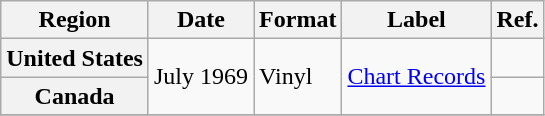<table class="wikitable plainrowheaders">
<tr>
<th scope="col">Region</th>
<th scope="col">Date</th>
<th scope="col">Format</th>
<th scope="col">Label</th>
<th scope="col">Ref.</th>
</tr>
<tr>
<th scope="row">United States</th>
<td rowspan="2">July 1969</td>
<td rowspan="2">Vinyl</td>
<td rowspan="2"><a href='#'>Chart Records</a></td>
<td></td>
</tr>
<tr>
<th scope="row">Canada</th>
<td></td>
</tr>
<tr>
</tr>
</table>
